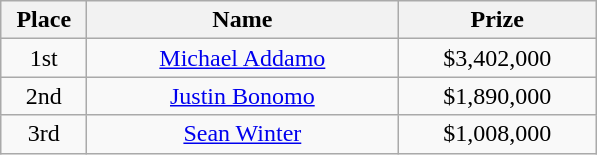<table class="wikitable">
<tr>
<th style="width:50px;">Place</th>
<th style="width:200px;">Name</th>
<th style="width:125px;">Prize</th>
</tr>
<tr>
<td style="text-align:center;">1st</td>
<td style="text-align:center;"> <a href='#'>Michael Addamo</a></td>
<td style="text-align:center;">$3,402,000</td>
</tr>
<tr>
<td style="text-align:center;">2nd</td>
<td style="text-align:center;"> <a href='#'>Justin Bonomo</a></td>
<td style="text-align:center;">$1,890,000</td>
</tr>
<tr>
<td style="text-align:center;">3rd</td>
<td style="text-align:center;"> <a href='#'>Sean Winter</a></td>
<td style="text-align:center;">$1,008,000</td>
</tr>
</table>
